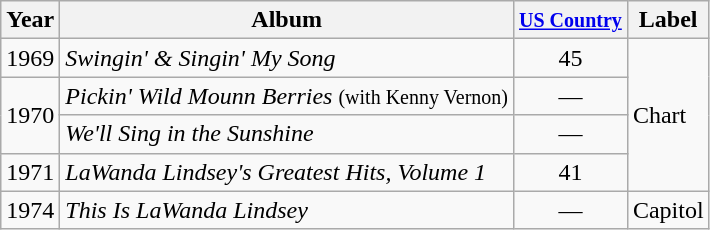<table class="wikitable">
<tr>
<th>Year</th>
<th>Album</th>
<th><small><a href='#'>US Country</a></small></th>
<th>Label</th>
</tr>
<tr>
<td>1969</td>
<td><em>Swingin' & Singin' My Song</em></td>
<td align="center">45</td>
<td rowspan="4">Chart</td>
</tr>
<tr>
<td rowspan="2">1970</td>
<td><em>Pickin' Wild Mounn Berries</em> <small>(with Kenny Vernon)</small></td>
<td align="center">—</td>
</tr>
<tr>
<td><em>We'll Sing in the Sunshine</em></td>
<td align="center">—</td>
</tr>
<tr>
<td>1971</td>
<td><em>LaWanda Lindsey's Greatest Hits, Volume 1</em></td>
<td align="center">41</td>
</tr>
<tr>
<td>1974</td>
<td><em>This Is LaWanda Lindsey</em></td>
<td align="center">—</td>
<td>Capitol</td>
</tr>
</table>
